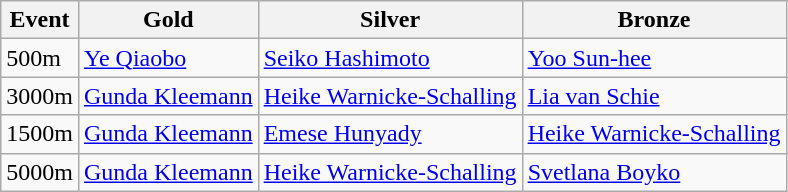<table class="wikitable">
<tr>
<th>Event</th>
<th>Gold<br></th>
<th>Silver<br></th>
<th>Bronze<br></th>
</tr>
<tr>
<td>500m</td>
<td><a href='#'>Ye Qiaobo</a></td>
<td><a href='#'>Seiko Hashimoto</a></td>
<td><a href='#'>Yoo Sun-hee</a></td>
</tr>
<tr>
<td>3000m</td>
<td><a href='#'>Gunda Kleemann</a></td>
<td><a href='#'>Heike Warnicke-Schalling</a></td>
<td><a href='#'>Lia van Schie</a></td>
</tr>
<tr>
<td>1500m</td>
<td><a href='#'>Gunda Kleemann</a></td>
<td><a href='#'>Emese Hunyady</a></td>
<td><a href='#'>Heike Warnicke-Schalling</a></td>
</tr>
<tr>
<td>5000m</td>
<td><a href='#'>Gunda Kleemann</a></td>
<td><a href='#'>Heike Warnicke-Schalling</a></td>
<td><a href='#'>Svetlana Boyko</a></td>
</tr>
</table>
